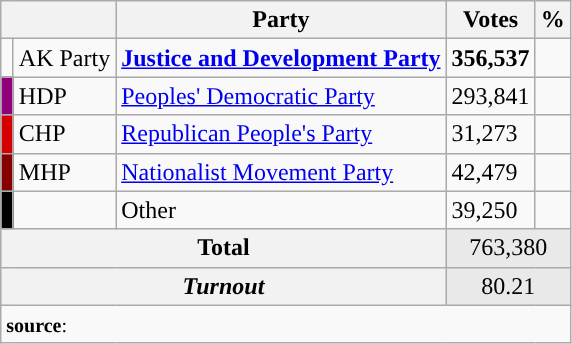<table class="wikitable">
<tr>
<th colspan="2" align="center"></th>
<th align="center">Party</th>
<th align="center">Votes</th>
<th align="center">%</th>
</tr>
<tr align="left">
<td></td>
<td>AK Party</td>
<td><strong><a href='#'>Justice and Development Party</a></strong></td>
<td><strong>356,537</strong></td>
<td><strong></strong></td>
</tr>
<tr align="left">
<td bgcolor="#91007B" width="1"></td>
<td>HDP</td>
<td><a href='#'>Peoples' Democratic Party</a></td>
<td>293,841</td>
<td></td>
</tr>
<tr align="left">
<td bgcolor="#d50000" width="1"></td>
<td>CHP</td>
<td><a href='#'>Republican People's Party</a></td>
<td>31,273</td>
<td></td>
</tr>
<tr align="left">
<td bgcolor="#870000" width="1"></td>
<td>MHP</td>
<td><a href='#'>Nationalist Movement Party</a></td>
<td>42,479</td>
<td></td>
</tr>
<tr align="left">
<td bgcolor=" " width="1"></td>
<td></td>
<td>Other</td>
<td>39,250</td>
<td></td>
</tr>
<tr align="left" style="background-color:#E9E9E9">
<th colspan="3" align="center"><strong>Total</strong></th>
<td colspan="5" align="center">763,380</td>
</tr>
<tr align="left" style="background-color:#E9E9E9">
<th colspan="3" align="center"><em>Turnout</em></th>
<td colspan="5" align="center">80.21</td>
</tr>
<tr>
<td colspan="9" align="left"><small><strong>source</strong>: </small></td>
</tr>
</table>
